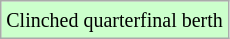<table class="wikitable">
<tr>
<td style="background-color: #ccffcc;"><small>Clinched quarterfinal berth</small></td>
</tr>
</table>
